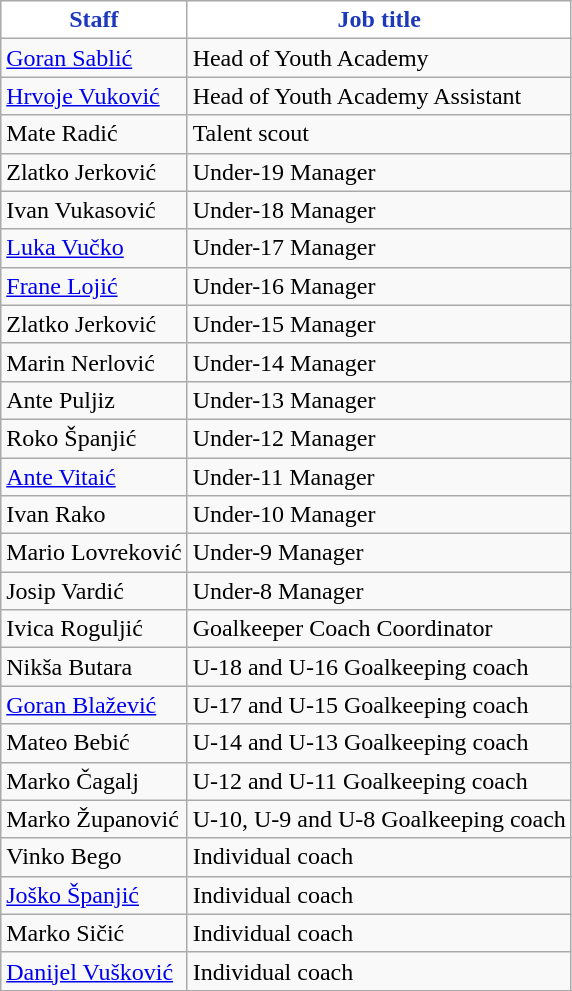<table class="wikitable">
<tr>
<th style="color:#1C39BB; background:#FFFFFF;">Staff</th>
<th style="color:#1C39BB; background:#FFFFFF;">Job title</th>
</tr>
<tr>
<td> <a href='#'>Goran Sablić</a></td>
<td>Head of Youth Academy</td>
</tr>
<tr>
<td> <a href='#'>Hrvoje Vuković</a></td>
<td>Head of Youth Academy Assistant</td>
</tr>
<tr>
<td> Mate Radić</td>
<td>Talent scout</td>
</tr>
<tr>
<td> Zlatko Jerković</td>
<td>Under-19 Manager</td>
</tr>
<tr>
<td> Ivan Vukasović</td>
<td>Under-18 Manager</td>
</tr>
<tr>
<td> <a href='#'>Luka Vučko</a></td>
<td>Under-17 Manager</td>
</tr>
<tr>
<td> <a href='#'>Frane Lojić</a></td>
<td>Under-16 Manager</td>
</tr>
<tr>
<td> Zlatko Jerković</td>
<td>Under-15 Manager</td>
</tr>
<tr>
<td> Marin Nerlović</td>
<td>Under-14 Manager</td>
</tr>
<tr>
<td> Ante Puljiz</td>
<td>Under-13 Manager</td>
</tr>
<tr>
<td> Roko Španjić</td>
<td>Under-12 Manager</td>
</tr>
<tr>
<td> <a href='#'>Ante Vitaić</a></td>
<td>Under-11 Manager</td>
</tr>
<tr>
<td> Ivan Rako</td>
<td>Under-10 Manager</td>
</tr>
<tr>
<td> Mario Lovreković</td>
<td>Under-9 Manager</td>
</tr>
<tr>
<td> Josip Vardić</td>
<td>Under-8 Manager</td>
</tr>
<tr>
<td> Ivica Roguljić</td>
<td>Goalkeeper Coach Coordinator</td>
</tr>
<tr>
<td> Nikša Butara</td>
<td>U-18 and U-16 Goalkeeping coach</td>
</tr>
<tr>
<td> <a href='#'>Goran Blažević</a></td>
<td>U-17 and U-15 Goalkeeping coach</td>
</tr>
<tr>
<td> Mateo Bebić</td>
<td>U-14 and U-13 Goalkeeping coach</td>
</tr>
<tr>
<td> Marko Čagalj</td>
<td>U-12 and U-11 Goalkeeping coach</td>
</tr>
<tr>
<td> Marko Županović</td>
<td>U-10, U-9 and U-8 Goalkeeping coach</td>
</tr>
<tr>
<td> Vinko Bego</td>
<td>Individual coach</td>
</tr>
<tr>
<td> <a href='#'>Joško Španjić</a></td>
<td>Individual coach</td>
</tr>
<tr>
<td> Marko Sičić</td>
<td>Individual coach</td>
</tr>
<tr>
<td> <a href='#'>Danijel Vušković</a></td>
<td>Individual coach</td>
</tr>
</table>
